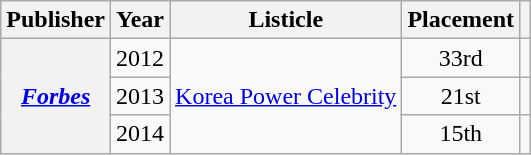<table class="wikitable plainrowheaders sortable" style="margin-right: 0;">
<tr>
<th scope="col">Publisher</th>
<th scope="col">Year</th>
<th scope="col">Listicle</th>
<th scope="col">Placement</th>
<th scope="col" class="unsortable"></th>
</tr>
<tr>
<th scope="row" rowspan="3"><em><a href='#'>Forbes</a></em></th>
<td>2012</td>
<td rowspan="3"><a href='#'>Korea Power Celebrity</a></td>
<td style="text-align:center;">33rd</td>
<td style="text-align:center;"></td>
</tr>
<tr>
<td>2013</td>
<td style="text-align:center;">21st</td>
<td style="text-align:center;"></td>
</tr>
<tr>
<td>2014</td>
<td style="text-align:center;">15th</td>
<td style="text-align:center;"></td>
</tr>
</table>
